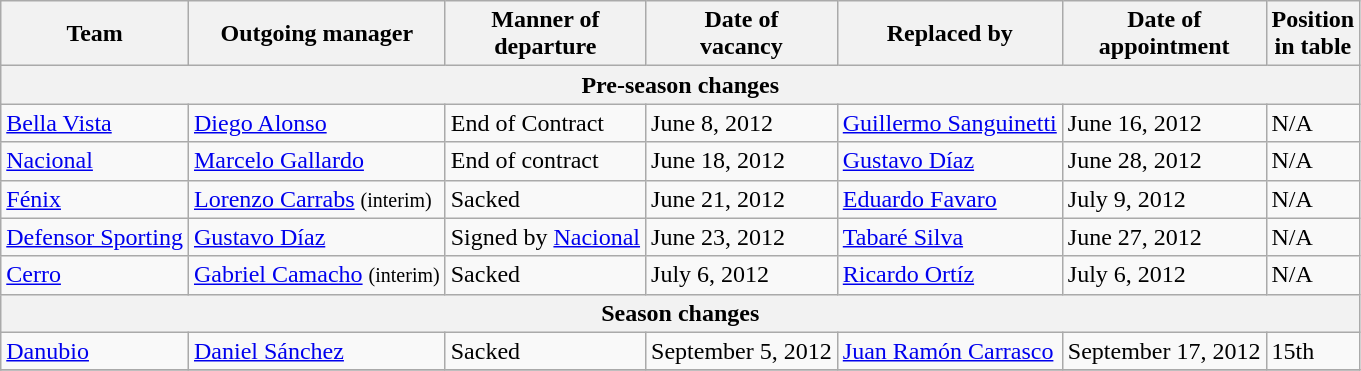<table class="wikitable">
<tr>
<th>Team</th>
<th>Outgoing manager</th>
<th>Manner of<br>departure</th>
<th>Date of<br>vacancy</th>
<th>Replaced by</th>
<th>Date of<br>appointment</th>
<th>Position<br>in table</th>
</tr>
<tr>
<th colspan=7>Pre-season changes</th>
</tr>
<tr>
<td><a href='#'>Bella Vista</a></td>
<td><a href='#'>Diego Alonso</a></td>
<td>End of Contract</td>
<td>June 8, 2012</td>
<td><a href='#'>Guillermo Sanguinetti</a></td>
<td>June 16, 2012</td>
<td>N/A</td>
</tr>
<tr>
<td><a href='#'>Nacional</a></td>
<td><a href='#'>Marcelo Gallardo</a></td>
<td>End of contract</td>
<td>June 18, 2012</td>
<td><a href='#'>Gustavo Díaz</a></td>
<td>June 28, 2012</td>
<td>N/A</td>
</tr>
<tr>
<td><a href='#'>Fénix</a></td>
<td><a href='#'>Lorenzo Carrabs</a> <small>(interim)</small></td>
<td>Sacked</td>
<td>June 21, 2012</td>
<td><a href='#'>Eduardo Favaro</a></td>
<td>July 9, 2012</td>
<td>N/A</td>
</tr>
<tr>
<td><a href='#'>Defensor Sporting</a></td>
<td><a href='#'>Gustavo Díaz</a></td>
<td>Signed by <a href='#'>Nacional</a></td>
<td>June 23, 2012</td>
<td><a href='#'>Tabaré Silva</a></td>
<td>June 27, 2012</td>
<td>N/A</td>
</tr>
<tr>
<td><a href='#'>Cerro</a></td>
<td><a href='#'>Gabriel Camacho</a> <small>(interim)</small></td>
<td>Sacked</td>
<td>July 6, 2012</td>
<td><a href='#'>Ricardo Ortíz</a></td>
<td>July 6, 2012</td>
<td>N/A</td>
</tr>
<tr>
<th colspan=7>Season changes</th>
</tr>
<tr>
<td><a href='#'>Danubio</a></td>
<td><a href='#'>Daniel Sánchez</a></td>
<td>Sacked</td>
<td>September 5, 2012</td>
<td><a href='#'>Juan Ramón Carrasco</a></td>
<td>September 17, 2012</td>
<td>15th</td>
</tr>
<tr>
</tr>
</table>
